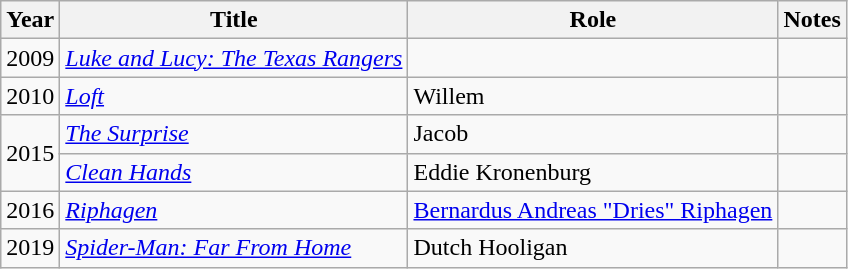<table class="wikitable sortable">
<tr>
<th>Year</th>
<th>Title</th>
<th>Role</th>
<th class="unsortable">Notes</th>
</tr>
<tr>
<td>2009</td>
<td><em><a href='#'>Luke and Lucy: The Texas Rangers</a></em></td>
<td></td>
<td></td>
</tr>
<tr>
<td>2010</td>
<td><em><a href='#'>Loft</a></em></td>
<td>Willem</td>
<td></td>
</tr>
<tr>
<td rowspan=2>2015</td>
<td><em><a href='#'>The Surprise</a></em></td>
<td>Jacob</td>
<td></td>
</tr>
<tr>
<td><em><a href='#'>Clean Hands</a></em></td>
<td>Eddie Kronenburg</td>
<td></td>
</tr>
<tr>
<td>2016</td>
<td><em><a href='#'>Riphagen</a></em></td>
<td><a href='#'>Bernardus Andreas "Dries" Riphagen</a></td>
<td></td>
</tr>
<tr>
<td>2019</td>
<td><em><a href='#'>Spider-Man: Far From Home</a></em></td>
<td>Dutch Hooligan</td>
<td></td>
</tr>
</table>
